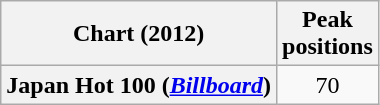<table class="wikitable sortable plainrowheaders" style="text-align:center;">
<tr>
<th scope="col">Chart (2012)</th>
<th scope="col">Peak<br>positions</th>
</tr>
<tr>
<th scope="row">Japan Hot 100 (<a href='#'><em>Billboard</em></a>)</th>
<td style="text-align:center;">70</td>
</tr>
</table>
